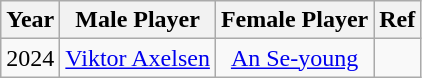<table class="wikitable" style="text-align:center;">
<tr>
<th>Year</th>
<th>Male Player</th>
<th>Female Player</th>
<th>Ref</th>
</tr>
<tr>
<td>2024</td>
<td> <a href='#'>Viktor Axelsen</a></td>
<td> <a href='#'>An Se-young</a></td>
<td></td>
</tr>
</table>
